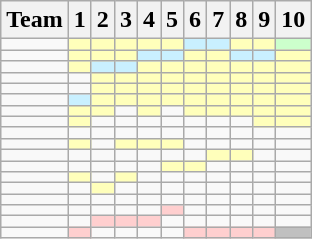<table class="wikitable sortable" style=text-align:center>
<tr>
<th>Team</th>
<th>1</th>
<th>2</th>
<th>3</th>
<th>4</th>
<th>5</th>
<th>6</th>
<th>7</th>
<th>8</th>
<th>9</th>
<th>10</th>
</tr>
<tr>
<td align=left></td>
<td bgcolor=FFFFBB></td>
<td bgcolor=FFFFBB></td>
<td bgcolor=FFFFBB></td>
<td bgcolor=FFFFBB></td>
<td bgcolor=FFFFBB></td>
<td bgcolor=C9F0FF></td>
<td bgcolor=C9F0FF></td>
<td bgcolor=FFFFBB></td>
<td bgcolor=FFFFBB></td>
<td bgcolor=CCFFCC><strong></strong></td>
</tr>
<tr>
<td align=left></td>
<td bgcolor=FFFFBB></td>
<td bgcolor=FFFFBB></td>
<td bgcolor=FFFFBB></td>
<td bgcolor=C9F0FF></td>
<td bgcolor=C9F0FF></td>
<td bgcolor=FFFFBB></td>
<td bgcolor=FFFFBB></td>
<td bgcolor=C9F0FF></td>
<td bgcolor=C9F0FF></td>
<td bgcolor=FFFFBB></td>
</tr>
<tr>
<td align=left></td>
<td bgcolor=FFFFBB></td>
<td bgcolor=C9F0FF></td>
<td bgcolor=C9F0FF></td>
<td bgcolor=FFFFBB></td>
<td bgcolor=FFFFBB></td>
<td bgcolor=FFFFBB></td>
<td bgcolor=FFFFBB></td>
<td bgcolor=FFFFBB></td>
<td bgcolor=FFFFBB></td>
<td bgcolor=FFFFBB></td>
</tr>
<tr>
<td align=left></td>
<td></td>
<td bgcolor=FFFFBB></td>
<td bgcolor=FFFFBB></td>
<td bgcolor=FFFFBB></td>
<td bgcolor=FFFFBB></td>
<td bgcolor=FFFFBB></td>
<td bgcolor=FFFFBB></td>
<td bgcolor=FFFFBB></td>
<td bgcolor=FFFFBB></td>
<td bgcolor=FFFFBB></td>
</tr>
<tr>
<td align=left></td>
<td></td>
<td bgcolor=FFFFBB></td>
<td bgcolor=FFFFBB></td>
<td bgcolor=FFFFBB></td>
<td bgcolor=FFFFBB></td>
<td bgcolor=FFFFBB></td>
<td bgcolor=FFFFBB></td>
<td bgcolor=FFFFBB></td>
<td bgcolor=FFFFBB></td>
<td bgcolor=FFFFBB></td>
</tr>
<tr>
<td align=left></td>
<td bgcolor=C9F0FF></td>
<td bgcolor=FFFFBB></td>
<td bgcolor=FFFFBB></td>
<td bgcolor=FFFFBB></td>
<td bgcolor=FFFFBB></td>
<td bgcolor=FFFFBB></td>
<td bgcolor=FFFFBB></td>
<td bgcolor=FFFFBB></td>
<td bgcolor=FFFFBB></td>
<td bgcolor=FFFFBB></td>
</tr>
<tr>
<td align=left></td>
<td bgcolor=FFFFBB></td>
<td bgcolor=FFFFBB></td>
<td></td>
<td bgcolor=FFFFBB></td>
<td></td>
<td bgcolor=FFFFBB></td>
<td bgcolor=FFFFBB></td>
<td bgcolor=FFFFBB></td>
<td bgcolor=FFFFBB></td>
<td bgcolor=FFFFBB></td>
</tr>
<tr>
<td align=left></td>
<td bgcolor=FFFFBB></td>
<td></td>
<td></td>
<td></td>
<td></td>
<td></td>
<td></td>
<td></td>
<td bgcolor=FFFFBB></td>
<td bgcolor=FFFFBB></td>
</tr>
<tr>
<td align=left></td>
<td></td>
<td></td>
<td></td>
<td></td>
<td></td>
<td></td>
<td></td>
<td></td>
<td></td>
<td></td>
</tr>
<tr>
<td align=left></td>
<td bgcolor=FFFFBB></td>
<td></td>
<td bgcolor=FFFFBB></td>
<td bgcolor=FFFFBB></td>
<td bgcolor=FFFFBB></td>
<td></td>
<td></td>
<td></td>
<td></td>
<td></td>
</tr>
<tr>
<td align=left></td>
<td></td>
<td></td>
<td></td>
<td></td>
<td></td>
<td></td>
<td bgcolor=FFFFBB></td>
<td bgcolor=FFFFBB></td>
<td></td>
<td></td>
</tr>
<tr>
<td align=left></td>
<td></td>
<td></td>
<td></td>
<td></td>
<td bgcolor=FFFFBB></td>
<td bgcolor=FFFFBB></td>
<td></td>
<td></td>
<td></td>
<td></td>
</tr>
<tr>
<td align=left></td>
<td bgcolor=FFFFBB></td>
<td></td>
<td bgcolor=FFFFBB></td>
<td></td>
<td></td>
<td></td>
<td></td>
<td></td>
<td></td>
<td></td>
</tr>
<tr>
<td align=left></td>
<td></td>
<td bgcolor=FFFFBB></td>
<td></td>
<td></td>
<td></td>
<td></td>
<td></td>
<td></td>
<td></td>
<td></td>
</tr>
<tr>
<td align=left></td>
<td></td>
<td></td>
<td></td>
<td></td>
<td></td>
<td></td>
<td></td>
<td></td>
<td></td>
<td></td>
</tr>
<tr>
<td align=left></td>
<td></td>
<td></td>
<td></td>
<td></td>
<td bgcolor=FFCFCF></td>
<td></td>
<td></td>
<td></td>
<td></td>
<td></td>
</tr>
<tr>
<td align=left></td>
<td></td>
<td bgcolor=FFCFCF></td>
<td bgcolor=FFCFCF></td>
<td bgcolor=FFCFCF></td>
<td></td>
<td></td>
<td></td>
<td></td>
<td></td>
<td></td>
</tr>
<tr>
<td align=left></td>
<td bgcolor=FFCFCF></td>
<td></td>
<td></td>
<td></td>
<td></td>
<td bgcolor=FFCFCF></td>
<td bgcolor=FFCFCF></td>
<td bgcolor=FFCFCF></td>
<td bgcolor=FFCFCF></td>
<td bgcolor=C0C0C0><strong></strong></td>
</tr>
</table>
